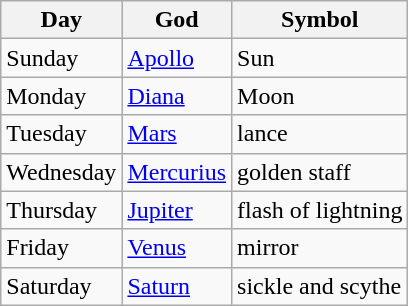<table class="wikitable" border="1">
<tr>
<th>Day</th>
<th>God</th>
<th>Symbol</th>
</tr>
<tr>
<td>Sunday</td>
<td><a href='#'>Apollo</a></td>
<td>Sun</td>
</tr>
<tr>
<td>Monday</td>
<td><a href='#'>Diana</a></td>
<td>Moon</td>
</tr>
<tr>
<td>Tuesday</td>
<td><a href='#'>Mars</a></td>
<td>lance</td>
</tr>
<tr>
<td>Wednesday</td>
<td><a href='#'>Mercurius</a></td>
<td>golden staff</td>
</tr>
<tr>
<td>Thursday</td>
<td><a href='#'>Jupiter</a></td>
<td>flash of lightning</td>
</tr>
<tr>
<td>Friday</td>
<td><a href='#'>Venus</a></td>
<td>mirror</td>
</tr>
<tr>
<td>Saturday</td>
<td><a href='#'>Saturn</a></td>
<td>sickle and scythe</td>
</tr>
</table>
